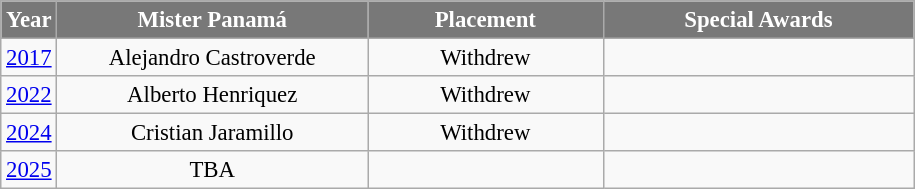<table class="wikitable sortable" style="font-size: 95%; text-align:center">
<tr>
<th width="20" style="background-color:#787878;color:#FFFFFF;">Year</th>
<th width="200" style="background-color:#787878;color:#FFFFFF;">Mister Panamá</th>
<th width="150" style="background-color:#787878;color:#FFFFFF;">Placement</th>
<th width="200" style="background-color:#787878;color:#FFFFFF;">Special Awards</th>
</tr>
<tr>
<td><a href='#'>2017</a></td>
<td>Alejandro Castroverde</td>
<td>Withdrew</td>
<td></td>
</tr>
<tr>
<td><a href='#'>2022</a></td>
<td>Alberto Henriquez</td>
<td>Withdrew</td>
<td></td>
</tr>
<tr>
<td><a href='#'>2024</a></td>
<td>Cristian Jaramillo</td>
<td>Withdrew</td>
<td></td>
</tr>
<tr>
<td><a href='#'>2025</a></td>
<td>TBA</td>
<td></td>
<td></td>
</tr>
</table>
